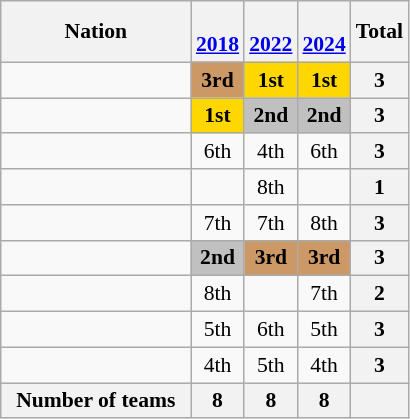<table class="wikitable" style="text-align:center; font-size:90%">
<tr>
<th width=120px>Nation</th>
<th><br><a href='#'>2018</a></th>
<th><br><a href='#'>2022</a></th>
<th><br><a href='#'>2024</a></th>
<th>Total</th>
</tr>
<tr>
<td align=left></td>
<td bgcolor=#cc9966><strong>3rd</strong></td>
<td bgcolor=gold><strong>1st</strong></td>
<td bgcolor=gold><strong>1st</strong></td>
<th>3</th>
</tr>
<tr>
<td align=left></td>
<td bgcolor=gold><strong>1st</strong></td>
<td bgcolor=silver><strong>2nd</strong></td>
<td bgcolor=silver><strong>2nd</strong></td>
<th>3</th>
</tr>
<tr>
<td align=left></td>
<td>6th</td>
<td>4th</td>
<td>6th</td>
<th>3</th>
</tr>
<tr>
<td align=left></td>
<td></td>
<td>8th</td>
<td></td>
<th>1</th>
</tr>
<tr>
<td align=left></td>
<td>7th</td>
<td>7th</td>
<td>8th</td>
<th>3</th>
</tr>
<tr>
<td align=left></td>
<td bgcolor=silver><strong>2nd</strong></td>
<td bgcolor=#cc9966><strong>3rd</strong></td>
<td bgcolor=#cc9966><strong>3rd</strong></td>
<th>3</th>
</tr>
<tr>
<td align=left></td>
<td>8th</td>
<td></td>
<td>7th</td>
<th>2</th>
</tr>
<tr>
<td align=left></td>
<td>5th</td>
<td>6th</td>
<td>5th</td>
<th>3</th>
</tr>
<tr>
<td align=left></td>
<td>4th</td>
<td>5th</td>
<td>4th</td>
<th>3</th>
</tr>
<tr>
<th>Number of teams</th>
<th>8</th>
<th>8</th>
<th>8</th>
<th></th>
</tr>
</table>
